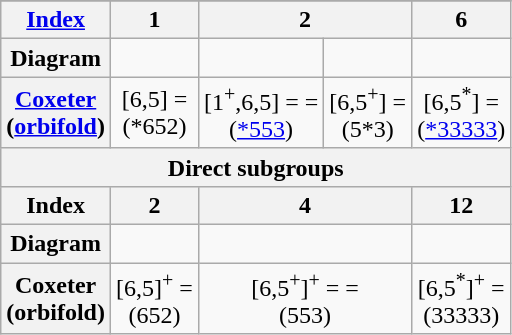<table class=wikitable>
<tr align=center>
</tr>
<tr align=center>
<th><a href='#'>Index</a></th>
<th>1</th>
<th colspan=2>2</th>
<th>6</th>
</tr>
<tr align=center>
<th>Diagram</th>
<td></td>
<td></td>
<td></td>
<td></td>
</tr>
<tr align=center>
<th><a href='#'>Coxeter</a><br>(<a href='#'>orbifold</a>)</th>
<td>[6,5] = <br>(*652)</td>
<td>[1<sup>+</sup>,6,5] =  = <br>(<a href='#'>*553</a>)</td>
<td>[6,5<sup>+</sup>] = <br>(5*3)</td>
<td>[6,5<sup>*</sup>] = <br>(<a href='#'>*33333</a>)</td>
</tr>
<tr align=center>
<th colspan=5>Direct subgroups</th>
</tr>
<tr align=center>
<th>Index</th>
<th>2</th>
<th colspan=2>4</th>
<th>12</th>
</tr>
<tr align=center>
<th>Diagram</th>
<td></td>
<td colspan=2></td>
<td></td>
</tr>
<tr align=center>
<th>Coxeter<br>(orbifold)</th>
<td>[6,5]<sup>+</sup> = <br>(652)</td>
<td colspan=2>[6,5<sup>+</sup>]<sup>+</sup> =  = <br>(553)</td>
<td>[6,5<sup>*</sup>]<sup>+</sup> = <br>(33333)</td>
</tr>
</table>
